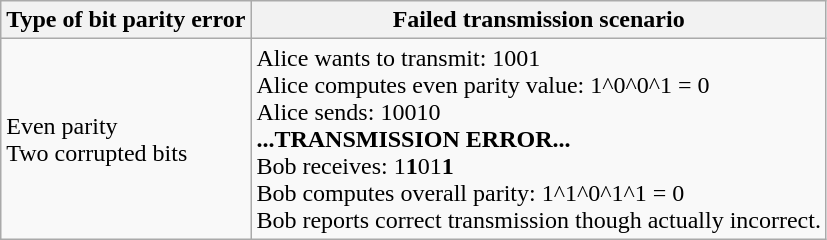<table class="wikitable">
<tr>
<th>Type of bit parity error</th>
<th>Failed transmission scenario</th>
</tr>
<tr>
<td>Even parity<br>Two corrupted bits</td>
<td>Alice wants to transmit:          1001<br>Alice computes even parity value: 1^0^0^1 = 0<br>Alice sends:                      10010<br><strong>...TRANSMISSION ERROR...</strong><br>Bob receives:                   1<strong>1</strong>01<strong>1</strong><br>Bob computes overall parity:    1^1^0^1^1 = 0<br>Bob reports correct transmission though actually incorrect.</td>
</tr>
</table>
